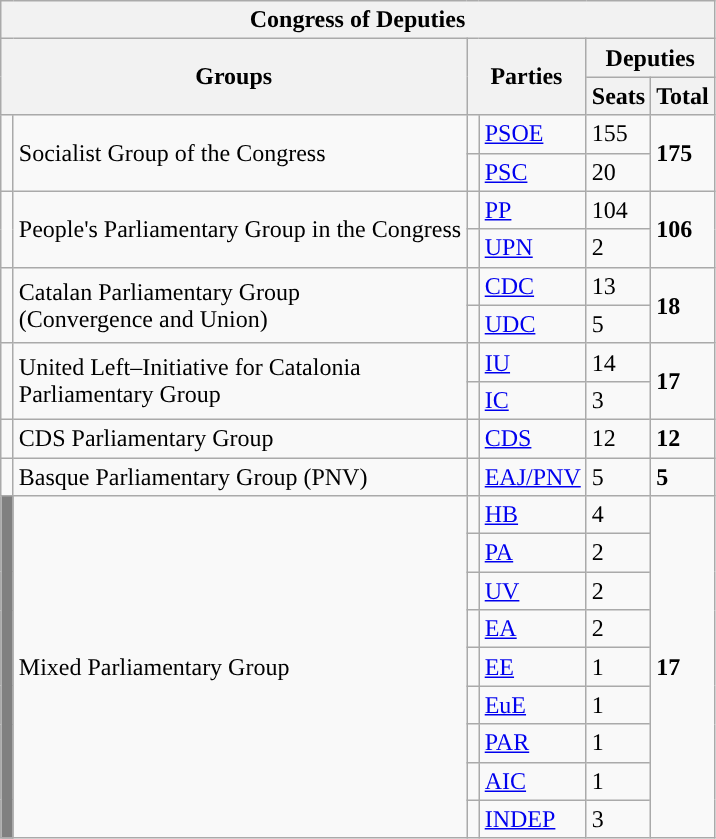<table class="wikitable" style="text-align:left;">
<tr>
<th colspan="6">Congress of Deputies</th>
</tr>
<tr>
<th rowspan="2" colspan="2">Groups</th>
<th rowspan="2" colspan="2">Parties</th>
<th colspan="2">Deputies</th>
</tr>
<tr>
<th>Seats</th>
<th>Total</th>
</tr>
<tr>
<td width="1" rowspan="2"></td>
<td rowspan="2">Socialist Group of the Congress</td>
<td width="1" style="color:inherit;background:"></td>
<td><a href='#'>PSOE</a></td>
<td>155</td>
<td rowspan="2"><strong>175</strong></td>
</tr>
<tr>
<td style="color:inherit;background:"></td>
<td><a href='#'>PSC</a></td>
<td>20</td>
</tr>
<tr>
<td rowspan="2" style="color:inherit;background:"></td>
<td rowspan="2">People's Parliamentary Group in the Congress</td>
<td style="color:inherit;background:"></td>
<td><a href='#'>PP</a></td>
<td>104</td>
<td rowspan="2"><strong>106</strong></td>
</tr>
<tr>
<td style="color:inherit;background:"></td>
<td><a href='#'>UPN</a></td>
<td>2</td>
</tr>
<tr>
<td rowspan="2" style="color:inherit;background:"></td>
<td rowspan="2">Catalan Parliamentary Group<br>(Convergence and Union)</td>
<td style="color:inherit;background:"></td>
<td><a href='#'>CDC</a></td>
<td>13</td>
<td rowspan="2"><strong>18</strong></td>
</tr>
<tr>
<td style="color:inherit;background:"></td>
<td><a href='#'>UDC</a></td>
<td>5</td>
</tr>
<tr>
<td rowspan="2" style="color:inherit;background:"></td>
<td rowspan="2">United Left–Initiative for Catalonia<br>Parliamentary Group</td>
<td style="color:inherit;background:"></td>
<td><a href='#'>IU</a></td>
<td>14</td>
<td rowspan="2"><strong>17</strong></td>
</tr>
<tr>
<td style="color:inherit;background:"></td>
<td><a href='#'>IC</a></td>
<td>3</td>
</tr>
<tr>
<td style="color:inherit;background:"></td>
<td>CDS Parliamentary Group</td>
<td style="color:inherit;background:"></td>
<td><a href='#'>CDS</a></td>
<td>12</td>
<td><strong>12</strong></td>
</tr>
<tr>
<td style="color:inherit;background:"></td>
<td>Basque Parliamentary Group (PNV)</td>
<td style="color:inherit;background:"></td>
<td><a href='#'>EAJ/PNV</a></td>
<td>5</td>
<td><strong>5</strong></td>
</tr>
<tr>
<td rowspan="9" bgcolor="gray"></td>
<td rowspan="9">Mixed Parliamentary Group</td>
<td style="color:inherit;background:"></td>
<td><a href='#'>HB</a></td>
<td>4</td>
<td rowspan="9"><strong>17</strong></td>
</tr>
<tr>
<td style="color:inherit;background:"></td>
<td><a href='#'>PA</a></td>
<td>2</td>
</tr>
<tr>
<td style="color:inherit;background:"></td>
<td><a href='#'>UV</a></td>
<td>2</td>
</tr>
<tr>
<td style="color:inherit;background:"></td>
<td><a href='#'>EA</a></td>
<td>2</td>
</tr>
<tr>
<td style="color:inherit;background:"></td>
<td><a href='#'>EE</a></td>
<td>1</td>
</tr>
<tr>
<td style="color:inherit;background:"></td>
<td><a href='#'>EuE</a></td>
<td>1</td>
</tr>
<tr>
<td style="color:inherit;background:"></td>
<td><a href='#'>PAR</a></td>
<td>1</td>
</tr>
<tr>
<td style="color:inherit;background:"></td>
<td><a href='#'>AIC</a></td>
<td>1</td>
</tr>
<tr>
<td style="color:inherit;background:"></td>
<td><a href='#'>INDEP</a></td>
<td>3</td>
</tr>
</table>
